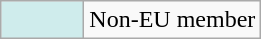<table class="wikitable">
<tr>
<td style="background-color:#CFECEC; width:3em;"></td>
<td>Non-EU member</td>
</tr>
</table>
